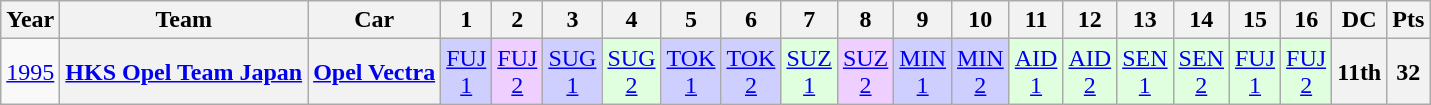<table class="wikitable"style="text-align:center;font-size;90%">
<tr>
<th>Year</th>
<th>Team</th>
<th>Car</th>
<th>1</th>
<th>2</th>
<th>3</th>
<th>4</th>
<th>5</th>
<th>6</th>
<th>7</th>
<th>8</th>
<th>9</th>
<th>10</th>
<th>11</th>
<th>12</th>
<th>13</th>
<th>14</th>
<th>15</th>
<th>16</th>
<th>DC</th>
<th>Pts</th>
</tr>
<tr>
<td><a href='#'>1995</a></td>
<th><a href='#'>HKS Opel Team Japan</a></th>
<th><a href='#'>Opel Vectra</a></th>
<td style="background:#CFCFFF;"><a href='#'>FUJ<br>1</a><br></td>
<td style="background:#EFCFFF;"><a href='#'>FUJ<br>2</a><br></td>
<td style="background:#CFCFFF;"><a href='#'>SUG<br>1</a><br></td>
<td style="background:#DFFFDF;"><a href='#'>SUG<br>2</a><br></td>
<td style="background:#CFCFFF;"><a href='#'>TOK<br>1</a><br></td>
<td style="background:#CFCFFF;"><a href='#'>TOK<br>2</a><br></td>
<td style="background:#DFFFDF;"><a href='#'>SUZ<br>1</a><br></td>
<td style="background:#EFCFFF;"><a href='#'>SUZ<br>2</a><br></td>
<td style="background:#CFCFFF;"><a href='#'>MIN<br>1</a><br></td>
<td style="background:#CFCFFF;"><a href='#'>MIN<br>2</a><br></td>
<td style="background:#DFFFDF;"><a href='#'>AID<br>1</a><br></td>
<td style="background:#DFFFDF;"><a href='#'>AID<br>2</a><br></td>
<td style="background:#DFFFDF;"><a href='#'>SEN<br>1</a><br></td>
<td style="background:#DFFFDF;"><a href='#'>SEN<br>2</a><br></td>
<td style="background:#DFFFDF;"><a href='#'>FUJ<br>1</a><br></td>
<td style="background:#DFFFDF;"><a href='#'>FUJ<br>2</a><br></td>
<th>11th</th>
<th>32</th>
</tr>
</table>
